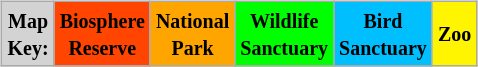<table style="float:right;">
<tr>
<td><br><table class="wikitable" | border= |align=right|width= 350>
<tr>
<th style="background:#D3D3D3;"><small>Map<br> Key:</small></th>
<th style="background:#FF4500;"><small>Biosphere<br> Reserve</small></th>
<th style="background:orange;"><small>National<br> Park</small></th>
<th style="background:#0f0;"><small>Wildlife<br> Sanctuary</small></th>
<th style="background:#00BFFF;"><small>Bird<br> Sanctuary</small></th>
<th style="background:#FFF500;"><small>Zoo</small></th>
</tr>
</table>
</td>
</tr>
<tr>
<td><br>
</td>
</tr>
</table>
